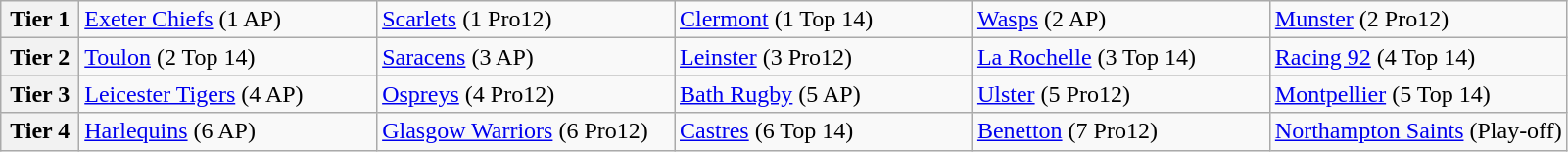<table class="wikitable">
<tr>
<th width=5%>Tier 1</th>
<td width=19%> <a href='#'>Exeter Chiefs</a> (1 AP)</td>
<td width=19%> <a href='#'>Scarlets</a> (1 Pro12)</td>
<td width=19%> <a href='#'>Clermont</a> (1 Top 14)</td>
<td width=19%> <a href='#'>Wasps</a> (2 AP)</td>
<td width=19%> <a href='#'>Munster</a> (2 Pro12)</td>
</tr>
<tr>
<th width=5%>Tier 2</th>
<td width=19%> <a href='#'>Toulon</a> (2 Top 14)</td>
<td width=19%> <a href='#'>Saracens</a> (3 AP)</td>
<td width=19%> <a href='#'>Leinster</a> (3 Pro12)</td>
<td width=19%> <a href='#'>La Rochelle</a> (3 Top 14)</td>
<td width=19%> <a href='#'>Racing 92</a> (4 Top 14)</td>
</tr>
<tr>
<th width=5%>Tier 3</th>
<td width=19%> <a href='#'>Leicester Tigers</a> (4 AP)</td>
<td width=19%> <a href='#'>Ospreys</a> (4 Pro12)</td>
<td width=19%> <a href='#'>Bath Rugby</a> (5 AP)</td>
<td width=19%> <a href='#'>Ulster</a> (5 Pro12)</td>
<td width=19%> <a href='#'>Montpellier</a> (5 Top 14)</td>
</tr>
<tr>
<th width=5%>Tier 4</th>
<td width=19%> <a href='#'>Harlequins</a> (6 AP)</td>
<td width=19%> <a href='#'>Glasgow Warriors</a> (6 Pro12)</td>
<td width=19%> <a href='#'>Castres</a> (6 Top 14)</td>
<td width=19%> <a href='#'>Benetton</a> (7 Pro12)</td>
<td width=19%> <a href='#'>Northampton Saints</a> (Play-off)</td>
</tr>
</table>
